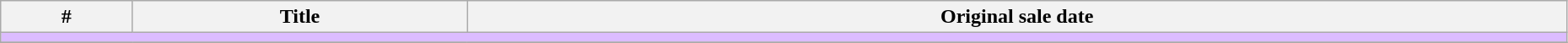<table class="wikitable" width="98%">
<tr>
<th>#</th>
<th>Title</th>
<th>Original sale date</th>
</tr>
<tr>
<td colspan="5" bgcolor="#DCBCFF"></td>
</tr>
<tr>
</tr>
</table>
